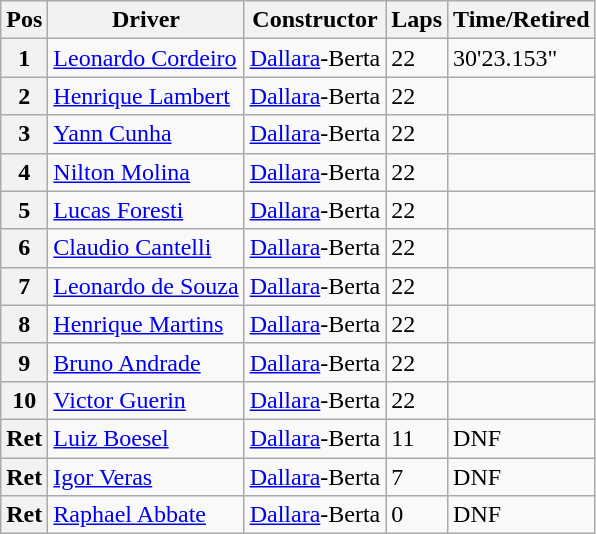<table class="wikitable">
<tr>
<th>Pos</th>
<th>Driver</th>
<th>Constructor</th>
<th>Laps</th>
<th>Time/Retired</th>
</tr>
<tr>
<th>1</th>
<td> <a href='#'>Leonardo Cordeiro</a></td>
<td><a href='#'>Dallara</a>-Berta</td>
<td>22</td>
<td>30'23.153"</td>
</tr>
<tr>
<th>2</th>
<td> <a href='#'>Henrique Lambert</a></td>
<td><a href='#'>Dallara</a>-Berta</td>
<td>22</td>
<td></td>
</tr>
<tr>
<th>3</th>
<td> <a href='#'>Yann Cunha</a></td>
<td><a href='#'>Dallara</a>-Berta</td>
<td>22</td>
<td></td>
</tr>
<tr>
<th>4</th>
<td> <a href='#'>Nilton Molina</a></td>
<td><a href='#'>Dallara</a>-Berta</td>
<td>22</td>
<td></td>
</tr>
<tr>
<th>5</th>
<td> <a href='#'>Lucas Foresti</a></td>
<td><a href='#'>Dallara</a>-Berta</td>
<td>22</td>
<td></td>
</tr>
<tr>
<th>6</th>
<td> <a href='#'>Claudio Cantelli</a></td>
<td><a href='#'>Dallara</a>-Berta</td>
<td>22</td>
<td></td>
</tr>
<tr>
<th>7</th>
<td> <a href='#'>Leonardo de Souza</a></td>
<td><a href='#'>Dallara</a>-Berta</td>
<td>22</td>
<td></td>
</tr>
<tr>
<th>8</th>
<td> <a href='#'>Henrique Martins</a></td>
<td><a href='#'>Dallara</a>-Berta</td>
<td>22</td>
<td></td>
</tr>
<tr>
<th>9</th>
<td> <a href='#'>Bruno Andrade</a></td>
<td><a href='#'>Dallara</a>-Berta</td>
<td>22</td>
<td></td>
</tr>
<tr>
<th>10</th>
<td> <a href='#'>Victor Guerin</a></td>
<td><a href='#'>Dallara</a>-Berta</td>
<td>22</td>
<td></td>
</tr>
<tr>
<th>Ret</th>
<td> <a href='#'>Luiz Boesel</a></td>
<td><a href='#'>Dallara</a>-Berta</td>
<td>11</td>
<td>DNF</td>
</tr>
<tr>
<th>Ret</th>
<td> <a href='#'>Igor Veras</a></td>
<td><a href='#'>Dallara</a>-Berta</td>
<td>7</td>
<td>DNF</td>
</tr>
<tr>
<th>Ret</th>
<td> <a href='#'>Raphael Abbate</a></td>
<td><a href='#'>Dallara</a>-Berta</td>
<td>0</td>
<td>DNF</td>
</tr>
</table>
